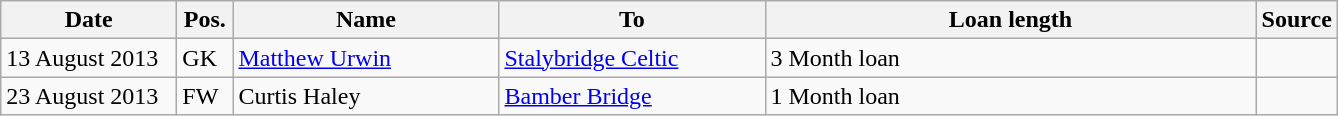<table class="wikitable">
<tr>
<th width= 110>Date</th>
<th width= 30>Pos.</th>
<th width= 170>Name</th>
<th width= 170>To</th>
<th width= 320>Loan length</th>
<th width= 30>Source</th>
</tr>
<tr>
<td>13 August 2013</td>
<td>GK</td>
<td> <a href='#'>Matthew Urwin</a></td>
<td> <a href='#'>Stalybridge Celtic</a></td>
<td>3 Month loan</td>
<td></td>
</tr>
<tr>
<td>23 August 2013</td>
<td>FW</td>
<td> Curtis Haley</td>
<td> <a href='#'>Bamber Bridge</a></td>
<td>1 Month loan</td>
<td></td>
</tr>
</table>
